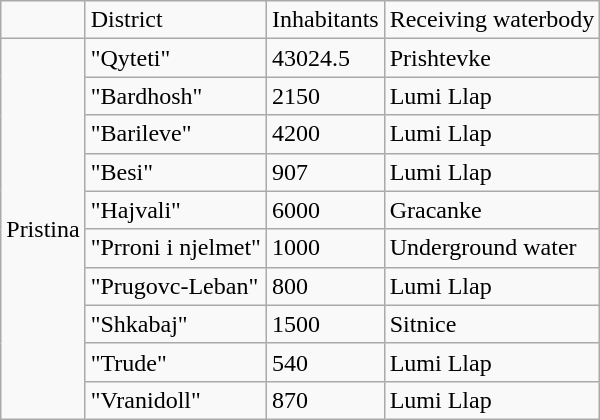<table border="1" class="wikitable">
<tr>
<td></td>
<td>District</td>
<td>Inhabitants</td>
<td>Receiving waterbody</td>
</tr>
<tr>
<td rowspan="10">Pristina</td>
<td>"Qyteti"</td>
<td>43024.5</td>
<td>Prishtevke</td>
</tr>
<tr>
<td>"Bardhosh"</td>
<td>2150</td>
<td>Lumi Llap</td>
</tr>
<tr>
<td>"Barileve"</td>
<td>4200</td>
<td>Lumi Llap</td>
</tr>
<tr>
<td>"Besi"</td>
<td>907</td>
<td>Lumi Llap</td>
</tr>
<tr>
<td>"Hajvali"</td>
<td>6000</td>
<td>Gracanke</td>
</tr>
<tr>
<td>"Prroni i njelmet"</td>
<td>1000</td>
<td>Underground water</td>
</tr>
<tr>
<td>"Prugovc-Leban"</td>
<td>800</td>
<td>Lumi Llap</td>
</tr>
<tr>
<td>"Shkabaj"</td>
<td>1500</td>
<td>Sitnice</td>
</tr>
<tr>
<td>"Trude"</td>
<td>540</td>
<td>Lumi Llap</td>
</tr>
<tr>
<td>"Vranidoll"</td>
<td>870</td>
<td>Lumi Llap</td>
</tr>
</table>
